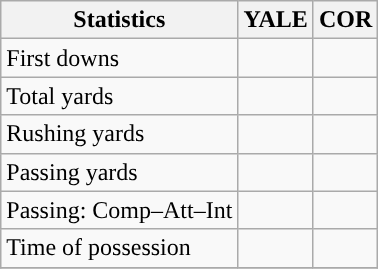<table class="wikitable" style="float: left;">
<tr>
<th>Statistics</th>
<th>YALE</th>
<th>COR</th>
</tr>
<tr>
<td>First downs</td>
<td></td>
<td></td>
</tr>
<tr>
<td>Total yards</td>
<td></td>
<td></td>
</tr>
<tr>
<td>Rushing yards</td>
<td></td>
<td></td>
</tr>
<tr>
<td>Passing yards</td>
<td></td>
<td></td>
</tr>
<tr>
<td>Passing: Comp–Att–Int</td>
<td></td>
<td></td>
</tr>
<tr>
<td>Time of possession</td>
<td></td>
<td></td>
</tr>
<tr>
</tr>
</table>
